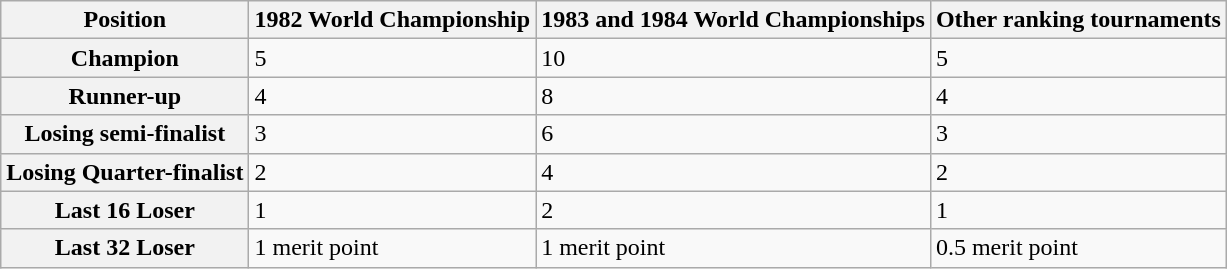<table class="wikitable">
<tr>
<th scope=col>Position</th>
<th scope=col>1982 World Championship</th>
<th scope=col>1983 and 1984 World Championships</th>
<th scope=col>Other ranking tournaments</th>
</tr>
<tr>
<th scope=row>Champion</th>
<td>5</td>
<td>10</td>
<td>5</td>
</tr>
<tr>
<th scope=row>Runner-up</th>
<td>4</td>
<td>8</td>
<td>4</td>
</tr>
<tr>
<th scope=row>Losing semi-finalist</th>
<td>3</td>
<td>6</td>
<td>3</td>
</tr>
<tr>
<th scope=row>Losing Quarter-finalist</th>
<td>2</td>
<td>4</td>
<td>2</td>
</tr>
<tr>
<th scope=row>Last 16 Loser</th>
<td>1</td>
<td>2</td>
<td>1</td>
</tr>
<tr>
<th scope=row>Last 32 Loser</th>
<td>1 merit point</td>
<td>1 merit point</td>
<td>0.5 merit point</td>
</tr>
</table>
